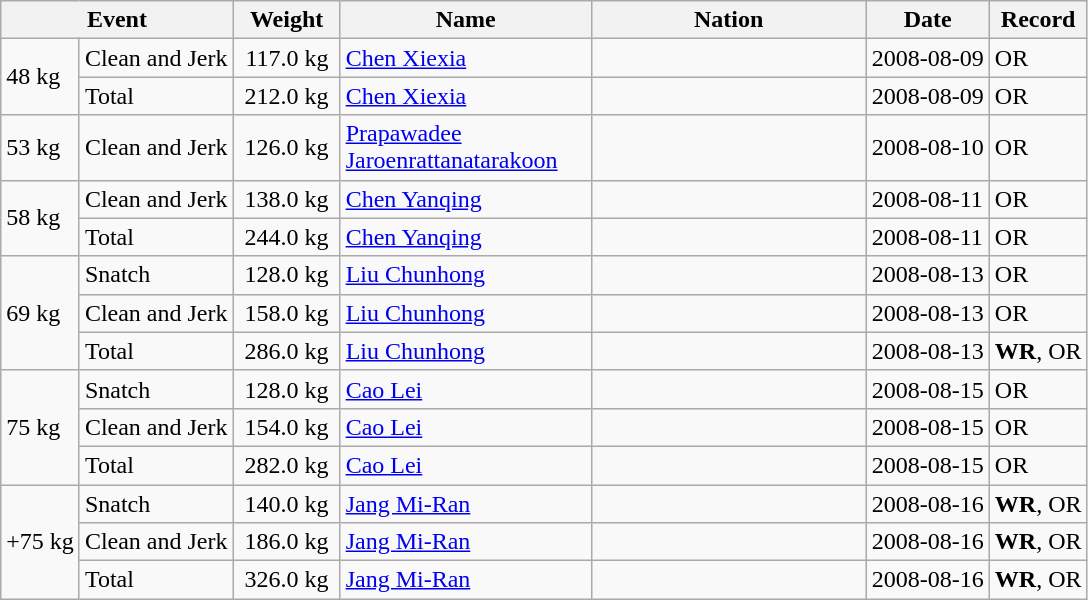<table class="wikitable">
<tr>
<th colspan=2>Event</th>
<th>Weight</th>
<th style="width:10em">Name</th>
<th style="width:11em">Nation</th>
<th>Date</th>
<th>Record</th>
</tr>
<tr>
<td rowspan=2>48 kg</td>
<td>Clean and Jerk</td>
<td align=right>117.0 kg </td>
<td><a href='#'>Chen Xiexia</a></td>
<td></td>
<td>2008-08-09</td>
<td>OR</td>
</tr>
<tr>
<td>Total</td>
<td align=right>212.0 kg </td>
<td><a href='#'>Chen Xiexia</a></td>
<td></td>
<td>2008-08-09</td>
<td>OR</td>
</tr>
<tr>
<td>53 kg</td>
<td>Clean and Jerk</td>
<td align=right>126.0 kg </td>
<td><a href='#'>Prapawadee Jaroenrattanatarakoon</a></td>
<td></td>
<td>2008-08-10</td>
<td>OR</td>
</tr>
<tr>
<td rowspan=2>58 kg</td>
<td>Clean and Jerk</td>
<td align=right>138.0 kg </td>
<td><a href='#'>Chen Yanqing</a></td>
<td></td>
<td>2008-08-11</td>
<td>OR</td>
</tr>
<tr>
<td>Total</td>
<td align=right>244.0 kg </td>
<td><a href='#'>Chen Yanqing</a></td>
<td></td>
<td>2008-08-11</td>
<td>OR</td>
</tr>
<tr>
<td rowspan=3>69 kg</td>
<td>Snatch</td>
<td align=right>128.0 kg </td>
<td><a href='#'>Liu Chunhong</a></td>
<td></td>
<td>2008-08-13</td>
<td>OR</td>
</tr>
<tr>
<td>Clean and Jerk</td>
<td align=right>158.0 kg </td>
<td><a href='#'>Liu Chunhong</a></td>
<td></td>
<td>2008-08-13</td>
<td>OR</td>
</tr>
<tr>
<td>Total</td>
<td align=right>286.0 kg </td>
<td><a href='#'>Liu Chunhong</a></td>
<td></td>
<td>2008-08-13</td>
<td><strong>WR</strong>, OR</td>
</tr>
<tr>
<td rowspan=3>75 kg</td>
<td>Snatch</td>
<td align=right>128.0 kg </td>
<td><a href='#'>Cao Lei</a></td>
<td></td>
<td>2008-08-15</td>
<td>OR</td>
</tr>
<tr>
<td>Clean and Jerk</td>
<td align=right>154.0 kg </td>
<td><a href='#'>Cao Lei</a></td>
<td></td>
<td>2008-08-15</td>
<td>OR</td>
</tr>
<tr>
<td>Total</td>
<td align=right>282.0 kg </td>
<td><a href='#'>Cao Lei</a></td>
<td></td>
<td>2008-08-15</td>
<td>OR</td>
</tr>
<tr>
<td rowspan=3>+75 kg</td>
<td>Snatch</td>
<td align=right>140.0 kg </td>
<td><a href='#'>Jang Mi-Ran</a></td>
<td></td>
<td>2008-08-16</td>
<td><strong>WR</strong>, OR</td>
</tr>
<tr>
<td>Clean and Jerk</td>
<td align=right>186.0 kg </td>
<td><a href='#'>Jang Mi-Ran</a></td>
<td></td>
<td>2008-08-16</td>
<td><strong>WR</strong>, OR</td>
</tr>
<tr>
<td>Total</td>
<td align=right> 326.0 kg </td>
<td><a href='#'>Jang Mi-Ran</a></td>
<td></td>
<td>2008-08-16</td>
<td><strong>WR</strong>, OR</td>
</tr>
</table>
